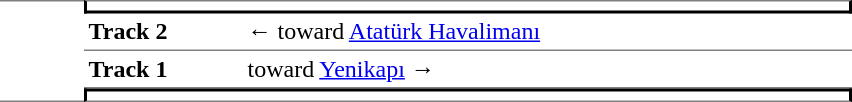<table cellspacing=0 cellpadding=3>
<tr>
<td style="border-top:solid 1px gray;border-bottom:solid 1px gray;vertical-align:top;" width=50 rowspan=4></td>
<td style="border-top:solid 1px gray;border-right:solid 2px black;border-left:solid 2px black;border-bottom:solid 2px black;text-align:center;" colspan=2></td>
</tr>
<tr>
<td style="border-bottom:solid 1px gray;" width=100><strong>Track 2</strong></td>
<td style="border-bottom:solid 1px gray;" width=400>←  toward <a href='#'>Atatürk Havalimanı</a></td>
</tr>
<tr>
<td style="border-bottom:solid 1px gray;"><strong>Track 1</strong></td>
<td style="border-bottom:solid 1px gray;"> toward <a href='#'>Yenikapı</a> →</td>
</tr>
<tr>
<td style="border-bottom:solid 1px gray;border-top:solid 2px black;border-right:solid 2px black;border-left:solid 2px black;text-align:center;" colspan=2></td>
</tr>
</table>
